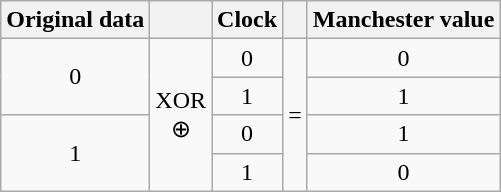<table class="wikitable" style="text-align:center;">
<tr>
<th>Original data</th>
<th></th>
<th>Clock</th>
<th></th>
<th>Manchester value</th>
</tr>
<tr>
<td rowspan=2>0</td>
<td rowspan=4>XOR <br>⊕</td>
<td>0</td>
<td rowspan=4>=</td>
<td>0</td>
</tr>
<tr>
<td>1</td>
<td>1</td>
</tr>
<tr>
<td rowspan=2>1</td>
<td>0</td>
<td>1</td>
</tr>
<tr>
<td>1</td>
<td>0</td>
</tr>
</table>
